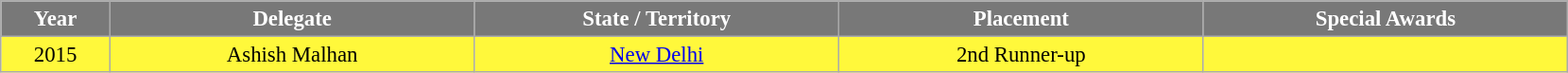<table class="wikitable sortable" style="font-size: 95%; text-align:center">
<tr>
<th width="70" style="background-color:#787878;color:#FFFFFF;">Year</th>
<th width="250" style="background-color:#787878;color:#FFFFFF;">Delegate</th>
<th width="250" style="background-color:#787878;color:#FFFFFF;">State / Territory</th>
<th width="250" style="background-color:#787878;color:#FFFFFF;">Placement</th>
<th width="250" style="background-color:#787878;color:#FFFFFF;">Special Awards</th>
</tr>
<tr style="background:#FFF83B;">
<td> 2015</td>
<td>Ashish Malhan</td>
<td><a href='#'>New Delhi</a></td>
<td>2nd Runner-up</td>
<td></td>
</tr>
</table>
